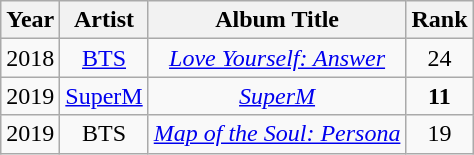<table class="wikitable sortable" style="text-align:center">
<tr>
<th>Year</th>
<th>Artist</th>
<th>Album Title</th>
<th>Rank</th>
</tr>
<tr>
<td>2018</td>
<td><a href='#'>BTS</a></td>
<td><em><a href='#'>Love Yourself: Answer</a></em></td>
<td>24</td>
</tr>
<tr>
<td>2019</td>
<td><a href='#'>SuperM</a></td>
<td><em><a href='#'>SuperM</a></em></td>
<td><span><strong>11</strong></span></td>
</tr>
<tr>
<td>2019</td>
<td>BTS</td>
<td><em><a href='#'>Map of the Soul: Persona</a></em></td>
<td>19</td>
</tr>
</table>
